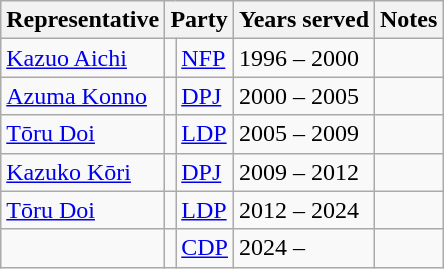<table class="wikitable">
<tr>
<th>Representative</th>
<th colspan="2">Party</th>
<th>Years served</th>
<th>Notes</th>
</tr>
<tr>
<td><a href='#'>Kazuo Aichi</a></td>
<td bgcolor=></td>
<td><a href='#'>NFP</a></td>
<td>1996 – 2000</td>
<td></td>
</tr>
<tr>
<td><a href='#'>Azuma Konno</a></td>
<td bgcolor=></td>
<td><a href='#'>DPJ</a></td>
<td>2000 – 2005</td>
<td></td>
</tr>
<tr>
<td><a href='#'>Tōru Doi</a></td>
<td bgcolor=></td>
<td><a href='#'>LDP</a></td>
<td>2005 – 2009</td>
<td></td>
</tr>
<tr>
<td><a href='#'>Kazuko Kōri</a></td>
<td bgcolor=></td>
<td><a href='#'>DPJ</a></td>
<td>2009 – 2012</td>
<td></td>
</tr>
<tr>
<td><a href='#'>Tōru Doi</a></td>
<td bgcolor=></td>
<td><a href='#'>LDP</a></td>
<td>2012 – 2024</td>
<td></td>
</tr>
<tr>
<td></td>
<td bgcolor=></td>
<td><a href='#'>CDP</a></td>
<td>2024 –</td>
</tr>
</table>
